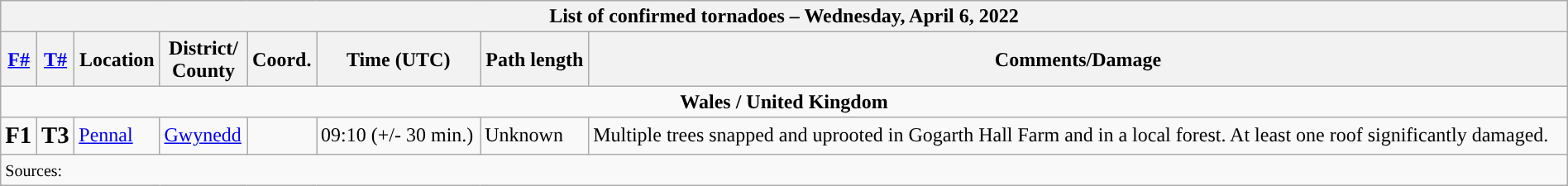<table class="wikitable collapsible" width="100%">
<tr>
<th colspan="8">List of confirmed tornadoes – Wednesday, April 6, 2022</th>
</tr>
<tr>
<th><a href='#'>F#</a></th>
<th><a href='#'>T#</a></th>
<th>Location</th>
<th>District/<br>County</th>
<th>Coord.</th>
<th>Time (UTC)</th>
<th>Path length</th>
<th>Comments/Damage</th>
</tr>
<tr>
<td colspan="8" align=center><strong>Wales / United Kingdom</strong></td>
</tr>
<tr>
<td><big><strong>F1</strong></big></td>
<td><big><strong>T3</strong></big></td>
<td><a href='#'>Pennal</a></td>
<td><a href='#'>Gwynedd</a></td>
<td></td>
<td>09:10 (+/- 30 min.)</td>
<td>Unknown</td>
<td>Multiple trees snapped and uprooted in Gogarth Hall Farm and in a local forest. At least one roof significantly damaged.</td>
</tr>
<tr>
<td colspan="8"><small>Sources:  </small></td>
</tr>
</table>
